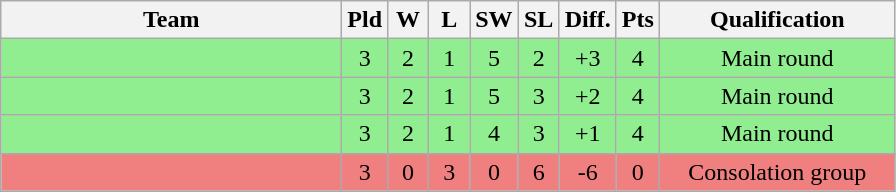<table class=wikitable style="text-align:center">
<tr>
<th width=220>Team</th>
<th width=20>Pld</th>
<th width=20>W</th>
<th width=20>L</th>
<th width=20>SW</th>
<th width=20>SL</th>
<th width=20>Diff.</th>
<th width=20>Pts</th>
<th width=150>Qualification</th>
</tr>
<tr bgcolor=90EE90>
<td align=left></td>
<td>3</td>
<td>2</td>
<td>1</td>
<td>5</td>
<td>2</td>
<td>+3</td>
<td>4</td>
<td>Main round</td>
</tr>
<tr bgcolor=90EE90>
<td align=left></td>
<td>3</td>
<td>2</td>
<td>1</td>
<td>5</td>
<td>3</td>
<td>+2</td>
<td>4</td>
<td>Main round</td>
</tr>
<tr bgcolor=90EE90>
<td align=left></td>
<td>3</td>
<td>2</td>
<td>1</td>
<td>4</td>
<td>3</td>
<td>+1</td>
<td>4</td>
<td>Main round</td>
</tr>
<tr bgcolor=F08080>
<td align=left></td>
<td>3</td>
<td>0</td>
<td>3</td>
<td>0</td>
<td>6</td>
<td>-6</td>
<td>0</td>
<td>Consolation group</td>
</tr>
</table>
